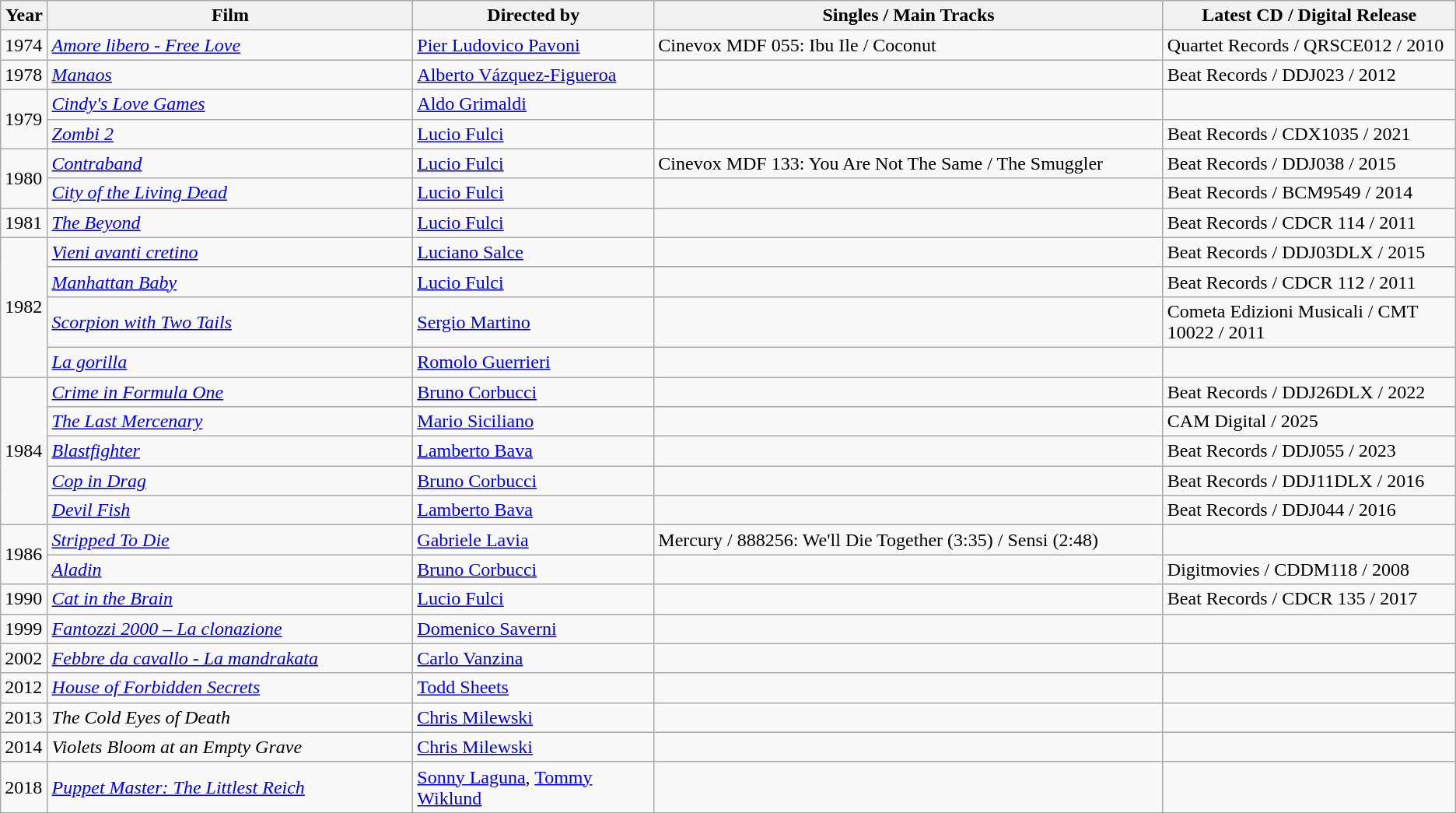<table class="wikitable">
<tr>
<th style="width: 33px;">Year</th>
<th style="width: 350px;">Film</th>
<th style="width: 225px;">Directed by</th>
<th style="width: 500px;">Singles / Main Tracks</th>
<th style="width: 275px;">Latest CD / Digital Release</th>
</tr>
<tr>
<td rowspan="1">1974</td>
<td><em><a href='#'>Amore libero - Free Love</a></em></td>
<td><a href='#'>Pier Ludovico Pavoni</a></td>
<td>Cinevox MDF 055: Ibu Ile / Coconut</td>
<td>Quartet Records / QRSCE012 / 2010</td>
</tr>
<tr>
<td rowspan="1">1978</td>
<td><em><a href='#'>Manaos</a></em></td>
<td><a href='#'>Alberto Vázquez-Figueroa</a></td>
<td></td>
<td>Beat Records / DDJ023 / 2012</td>
</tr>
<tr>
<td rowspan="2">1979</td>
<td><em><a href='#'>Cindy's Love Games</a></em></td>
<td><a href='#'>Aldo Grimaldi</a></td>
<td></td>
<td></td>
</tr>
<tr>
<td><em><a href='#'>Zombi 2</a></em> </td>
<td><a href='#'>Lucio Fulci</a></td>
<td></td>
<td>Beat Records / CDX1035 / 2021</td>
</tr>
<tr>
<td rowspan="2">1980</td>
<td><em><a href='#'>Contraband</a></em></td>
<td><a href='#'>Lucio Fulci</a></td>
<td>Cinevox MDF 133: You Are Not The Same / The Smuggler</td>
<td>Beat Records / DDJ038 / 2015</td>
</tr>
<tr>
<td><em><a href='#'>City of the Living Dead</a></em> </td>
<td><a href='#'>Lucio Fulci</a></td>
<td></td>
<td>Beat Records / BCM9549 / 2014</td>
</tr>
<tr>
<td rowspan="1">1981</td>
<td><em><a href='#'>The Beyond</a></em></td>
<td><a href='#'>Lucio Fulci</a></td>
<td></td>
<td>Beat Records / CDCR 114 / 2011</td>
</tr>
<tr>
<td rowspan="4">1982</td>
<td><em><a href='#'>Vieni avanti cretino</a></em></td>
<td><a href='#'>Luciano Salce</a></td>
<td></td>
<td>Beat Records / DDJ03DLX / 2015</td>
</tr>
<tr>
<td><em><a href='#'>Manhattan Baby</a></em></td>
<td><a href='#'>Lucio Fulci</a></td>
<td></td>
<td>Beat Records / CDCR 112 / 2011</td>
</tr>
<tr>
<td><em><a href='#'>Scorpion with Two Tails</a></em></td>
<td><a href='#'>Sergio Martino</a></td>
<td></td>
<td>Cometa Edizioni Musicali / CMT 10022 / 2011</td>
</tr>
<tr>
<td><em><a href='#'>La gorilla</a></em></td>
<td><a href='#'>Romolo Guerrieri</a></td>
<td></td>
<td></td>
</tr>
<tr>
<td rowspan="5">1984</td>
<td><em><a href='#'>Crime in Formula One</a></em></td>
<td><a href='#'>Bruno Corbucci</a></td>
<td></td>
<td>Beat Records / DDJ26DLX / 2022</td>
</tr>
<tr>
<td><em><a href='#'>The Last Mercenary</a></em></td>
<td><a href='#'>Mario Siciliano</a></td>
<td></td>
<td>CAM Digital / 2025</td>
</tr>
<tr>
<td><em><a href='#'>Blastfighter</a></em></td>
<td><a href='#'>Lamberto Bava</a></td>
<td></td>
<td>Beat Records / DDJ055 / 2023</td>
</tr>
<tr>
<td><em><a href='#'>Cop in Drag</a></em></td>
<td><a href='#'>Bruno Corbucci</a></td>
<td></td>
<td>Beat Records / DDJ11DLX / 2016</td>
</tr>
<tr>
<td><em><a href='#'>Devil Fish</a></em></td>
<td><a href='#'>Lamberto Bava</a></td>
<td></td>
<td>Beat Records / DDJ044 / 2016</td>
</tr>
<tr>
<td rowspan="2">1986</td>
<td><em><a href='#'>Stripped To Die</a></em></td>
<td><a href='#'>Gabriele Lavia</a></td>
<td>Mercury / 888256: We'll Die Together (3:35) / Sensi (2:48)</td>
<td></td>
</tr>
<tr>
<td><em><a href='#'>Aladin</a></em></td>
<td><a href='#'>Bruno Corbucci</a></td>
<td></td>
<td>Digitmovies / CDDM118 / 2008</td>
</tr>
<tr>
<td rowspan="1">1990</td>
<td><em><a href='#'>Cat in the Brain</a></em></td>
<td><a href='#'>Lucio Fulci</a></td>
<td></td>
<td>Beat Records / CDCR 135 / 2017</td>
</tr>
<tr>
<td rowspan="1">1999</td>
<td><em><a href='#'>Fantozzi 2000 – La clonazione</a></em></td>
<td><a href='#'>Domenico Saverni</a></td>
<td></td>
<td></td>
</tr>
<tr>
<td rowspan="1">2002</td>
<td><em><a href='#'>Febbre da cavallo - La mandrakata</a></em></td>
<td><a href='#'>Carlo Vanzina</a></td>
<td></td>
<td></td>
</tr>
<tr>
<td rowspan="1">2012</td>
<td><em><a href='#'>House of Forbidden Secrets</a></em></td>
<td><a href='#'>Todd Sheets</a></td>
<td></td>
<td></td>
</tr>
<tr>
<td rowspan="1">2013</td>
<td><em>The Cold Eyes of Death</em></td>
<td><a href='#'>Chris Milewski</a></td>
<td></td>
<td></td>
</tr>
<tr>
<td rowspan="1">2014</td>
<td><em>Violets Bloom at an Empty Grave</em></td>
<td><a href='#'>Chris Milewski</a></td>
<td></td>
<td></td>
</tr>
<tr>
<td rowspan="1">2018</td>
<td><em><a href='#'>Puppet Master: The Littlest Reich </a></em></td>
<td><a href='#'>Sonny Laguna</a>, <a href='#'>Tommy Wiklund</a></td>
<td></td>
<td></td>
</tr>
<tr>
</tr>
</table>
